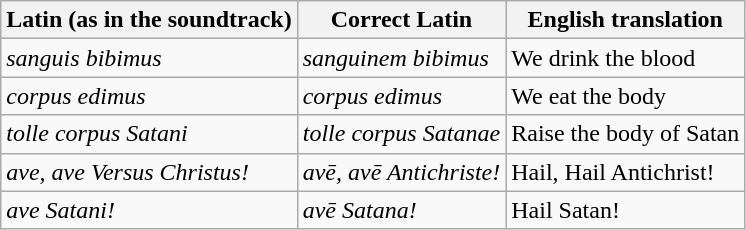<table class=wikitable>
<tr>
<th>Latin (as in the soundtrack)</th>
<th>Correct Latin</th>
<th>English translation</th>
</tr>
<tr>
<td><em>sanguis bibimus</em></td>
<td><em>sanguinem bibimus</em></td>
<td>We drink the blood</td>
</tr>
<tr>
<td><em>corpus edimus</em></td>
<td><em>corpus edimus</em></td>
<td>We eat the body</td>
</tr>
<tr>
<td><em>tolle corpus Satani</em></td>
<td><em>tolle corpus Satanae</em></td>
<td>Raise the body of Satan</td>
</tr>
<tr>
<td><em>ave, ave Versus Christus!</em></td>
<td><em>avē, avē Antichriste!</em></td>
<td>Hail, Hail Antichrist!</td>
</tr>
<tr>
<td><em>ave Satani!</em></td>
<td><em>avē Satana!</em></td>
<td>Hail Satan!</td>
</tr>
</table>
